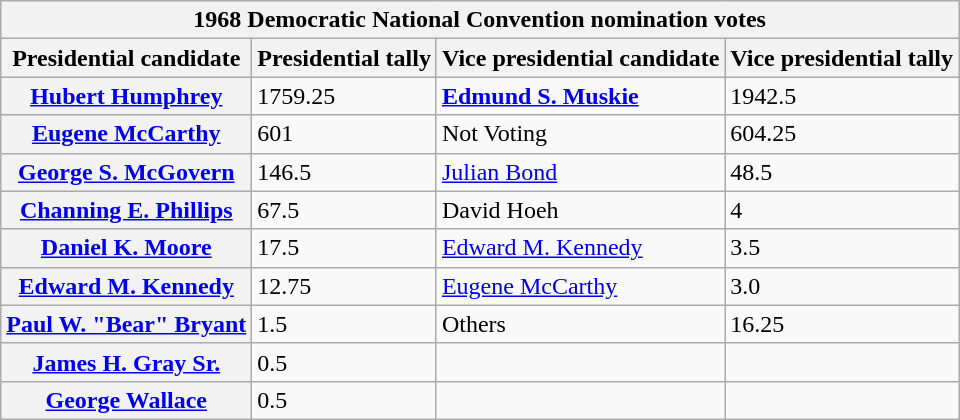<table class="wikitable sortable plainrowheaders" style="text-align:left">
<tr>
<th colspan=4>1968 Democratic National Convention nomination votes</th>
</tr>
<tr>
<th scope="col">Presidential candidate</th>
<th scope="col">Presidential tally</th>
<th scope="col">Vice presidential candidate</th>
<th scope"=col">Vice presidential tally</th>
</tr>
<tr>
<th scope="row"><strong><a href='#'>Hubert Humphrey</a> </strong></th>
<td>1759.25</td>
<td><strong><a href='#'>Edmund S. Muskie</a></strong></td>
<td>1942.5</td>
</tr>
<tr>
<th scope="row"><a href='#'>Eugene McCarthy</a></th>
<td>601</td>
<td>Not Voting</td>
<td>604.25</td>
</tr>
<tr>
<th scope="row"><a href='#'>George S. McGovern</a></th>
<td>146.5</td>
<td><a href='#'>Julian Bond</a></td>
<td>48.5</td>
</tr>
<tr>
<th scope="row"><a href='#'>Channing E. Phillips</a></th>
<td>67.5</td>
<td>David Hoeh</td>
<td>4</td>
</tr>
<tr>
<th scope="row"><a href='#'>Daniel K. Moore</a></th>
<td>17.5</td>
<td><a href='#'>Edward M. Kennedy</a></td>
<td>3.5</td>
</tr>
<tr>
<th scope="row"><a href='#'>Edward M. Kennedy</a></th>
<td>12.75</td>
<td><a href='#'>Eugene McCarthy</a></td>
<td>3.0</td>
</tr>
<tr>
<th scope="row"><a href='#'>Paul W. "Bear" Bryant</a></th>
<td>1.5</td>
<td>Others</td>
<td>16.25</td>
</tr>
<tr>
<th scope="row"><a href='#'>James H. Gray Sr.</a></th>
<td>0.5</td>
<td></td>
<td></td>
</tr>
<tr>
<th scope="row"><a href='#'>George Wallace</a></th>
<td>0.5</td>
<td></td>
<td></td>
</tr>
</table>
